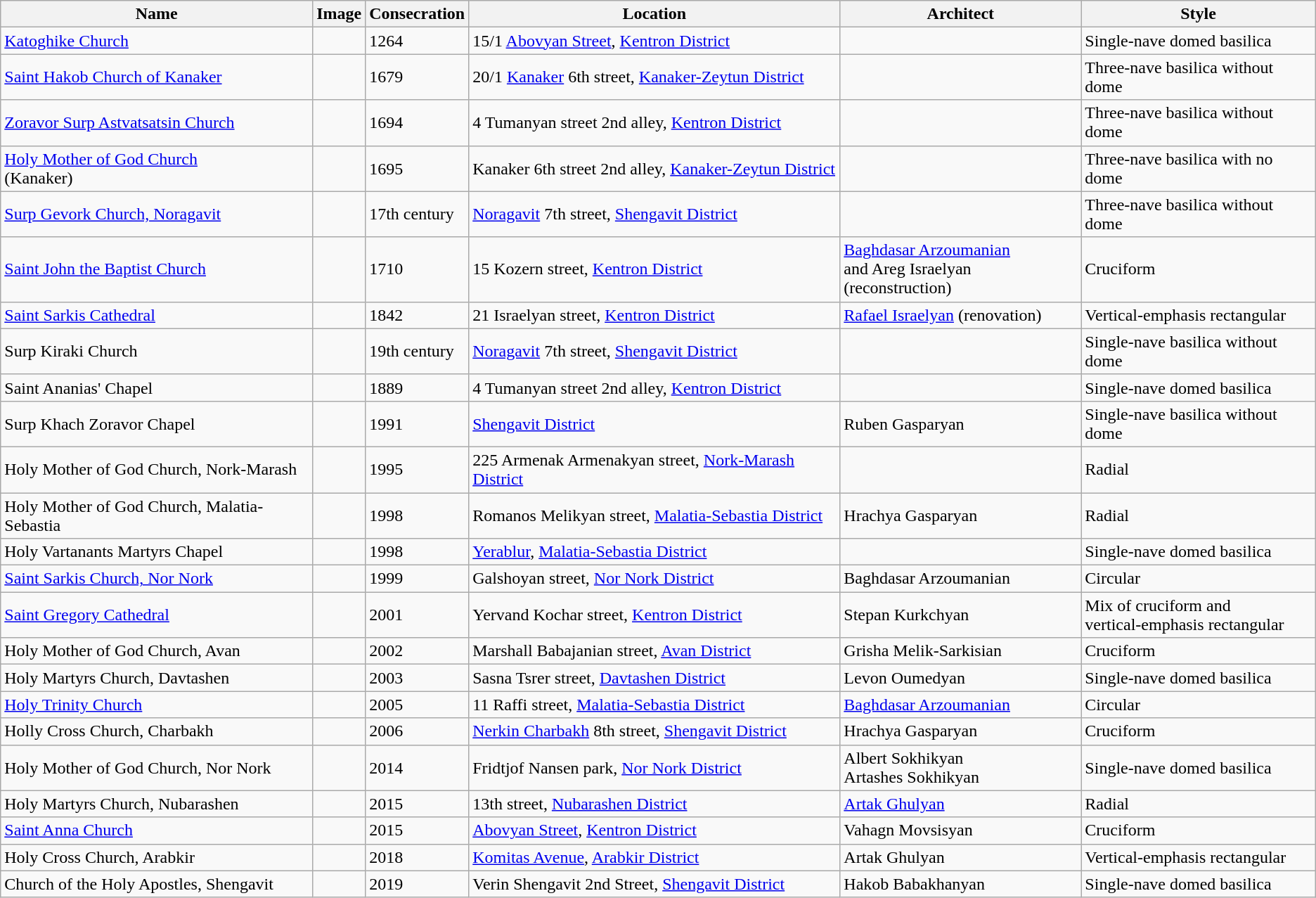<table class="wikitable">
<tr>
<th>Name</th>
<th>Image</th>
<th>Consecration</th>
<th>Location</th>
<th>Architect</th>
<th>Style</th>
</tr>
<tr>
<td><a href='#'>Katoghike Church</a></td>
<td></td>
<td>1264</td>
<td>15/1 <a href='#'>Abovyan Street</a>, <a href='#'>Kentron District</a></td>
<td></td>
<td>Single-nave domed basilica</td>
</tr>
<tr>
<td><a href='#'>Saint Hakob Church of Kanaker</a></td>
<td></td>
<td>1679</td>
<td>20/1 <a href='#'>Kanaker</a> 6th street, <a href='#'>Kanaker-Zeytun District</a></td>
<td></td>
<td>Three-nave basilica without dome</td>
</tr>
<tr>
<td><a href='#'>Zoravor Surp Astvatsatsin Church</a></td>
<td></td>
<td>1694</td>
<td>4 Tumanyan street 2nd alley, <a href='#'>Kentron District</a></td>
<td></td>
<td>Three-nave basilica without dome</td>
</tr>
<tr>
<td><a href='#'>Holy Mother of God Church</a><br>(Kanaker)</td>
<td></td>
<td>1695</td>
<td>Kanaker 6th street 2nd alley, <a href='#'>Kanaker-Zeytun District</a></td>
<td></td>
<td>Three-nave basilica with no dome</td>
</tr>
<tr>
<td><a href='#'>Surp Gevork Church, Noragavit</a></td>
<td></td>
<td>17th century</td>
<td><a href='#'>Noragavit</a> 7th street, <a href='#'>Shengavit District</a></td>
<td></td>
<td>Three-nave basilica without dome</td>
</tr>
<tr>
<td><a href='#'>Saint John the Baptist Church</a></td>
<td></td>
<td>1710</td>
<td>15 Kozern street, <a href='#'>Kentron District</a></td>
<td><a href='#'>Baghdasar Arzoumanian</a><br>and Areg Israelyan (reconstruction)</td>
<td>Cruciform</td>
</tr>
<tr>
<td><a href='#'>Saint Sarkis Cathedral</a></td>
<td></td>
<td>1842</td>
<td>21 Israelyan street, <a href='#'>Kentron District</a></td>
<td><a href='#'>Rafael Israelyan</a> (renovation)</td>
<td>Vertical-emphasis rectangular</td>
</tr>
<tr>
<td>Surp Kiraki Church</td>
<td></td>
<td>19th century</td>
<td><a href='#'>Noragavit</a> 7th street, <a href='#'>Shengavit District</a></td>
<td></td>
<td>Single-nave basilica without dome</td>
</tr>
<tr>
<td>Saint Ananias' Chapel</td>
<td></td>
<td>1889</td>
<td>4 Tumanyan street 2nd alley, <a href='#'>Kentron District</a></td>
<td></td>
<td>Single-nave domed basilica</td>
</tr>
<tr>
<td>Surp Khach Zoravor Chapel</td>
<td></td>
<td>1991</td>
<td><a href='#'>Shengavit District</a></td>
<td>Ruben Gasparyan</td>
<td>Single-nave basilica without dome</td>
</tr>
<tr>
<td>Holy Mother of God Church, Nork-Marash</td>
<td></td>
<td>1995</td>
<td>225 Armenak Armenakyan street, <a href='#'>Nork-Marash District</a></td>
<td></td>
<td>Radial</td>
</tr>
<tr>
<td>Holy Mother of God Church, Malatia-Sebastia</td>
<td></td>
<td>1998</td>
<td>Romanos Melikyan street, <a href='#'>Malatia-Sebastia District</a></td>
<td>Hrachya Gasparyan</td>
<td>Radial</td>
</tr>
<tr>
<td>Holy Vartanants Martyrs Chapel</td>
<td></td>
<td>1998</td>
<td><a href='#'>Yerablur</a>, <a href='#'>Malatia-Sebastia District</a></td>
<td></td>
<td>Single-nave domed basilica</td>
</tr>
<tr>
<td><a href='#'>Saint Sarkis Church, Nor Nork</a></td>
<td></td>
<td>1999</td>
<td>Galshoyan street, <a href='#'>Nor Nork District</a></td>
<td>Baghdasar Arzoumanian</td>
<td>Circular</td>
</tr>
<tr>
<td><a href='#'>Saint Gregory Cathedral</a></td>
<td></td>
<td>2001</td>
<td>Yervand Kochar street, <a href='#'>Kentron District</a></td>
<td>Stepan Kurkchyan</td>
<td>Mix of cruciform and<br>vertical-emphasis rectangular</td>
</tr>
<tr>
<td>Holy Mother of God Church, Avan</td>
<td></td>
<td>2002</td>
<td>Marshall Babajanian street, <a href='#'>Avan District</a></td>
<td>Grisha Melik-Sarkisian</td>
<td>Cruciform</td>
</tr>
<tr>
<td>Holy Martyrs Church, Davtashen</td>
<td></td>
<td>2003</td>
<td>Sasna Tsrer street, <a href='#'>Davtashen District</a></td>
<td>Levon Oumedyan</td>
<td>Single-nave domed basilica</td>
</tr>
<tr>
<td><a href='#'>Holy Trinity Church</a></td>
<td></td>
<td>2005</td>
<td>11 Raffi street, <a href='#'>Malatia-Sebastia District</a></td>
<td><a href='#'>Baghdasar Arzoumanian</a></td>
<td>Circular</td>
</tr>
<tr>
<td>Holly Cross Church, Charbakh</td>
<td></td>
<td>2006</td>
<td><a href='#'>Nerkin Charbakh</a> 8th street, <a href='#'>Shengavit District</a></td>
<td>Hrachya Gasparyan</td>
<td>Cruciform</td>
</tr>
<tr>
<td>Holy Mother of God Church, Nor Nork</td>
<td></td>
<td>2014</td>
<td>Fridtjof Nansen park, <a href='#'>Nor Nork District</a></td>
<td>Albert Sokhikyan<br> Artashes Sokhikyan</td>
<td>Single-nave domed basilica</td>
</tr>
<tr>
<td>Holy Martyrs Church, Nubarashen</td>
<td></td>
<td>2015</td>
<td>13th street, <a href='#'>Nubarashen District</a></td>
<td><a href='#'>Artak Ghulyan</a></td>
<td>Radial</td>
</tr>
<tr>
<td><a href='#'>Saint Anna Church</a></td>
<td></td>
<td>2015</td>
<td><a href='#'>Abovyan Street</a>, <a href='#'>Kentron District</a></td>
<td>Vahagn Movsisyan</td>
<td>Cruciform</td>
</tr>
<tr>
<td>Holy Cross Church, Arabkir</td>
<td></td>
<td>2018</td>
<td><a href='#'>Komitas Avenue</a>, <a href='#'>Arabkir District</a></td>
<td>Artak Ghulyan</td>
<td>Vertical-emphasis rectangular</td>
</tr>
<tr>
<td>Church of the Holy Apostles, Shengavit</td>
<td></td>
<td>2019</td>
<td>Verin Shengavit 2nd Street, <a href='#'>Shengavit District</a></td>
<td>Hakob Babakhanyan</td>
<td>Single-nave domed basilica</td>
</tr>
</table>
